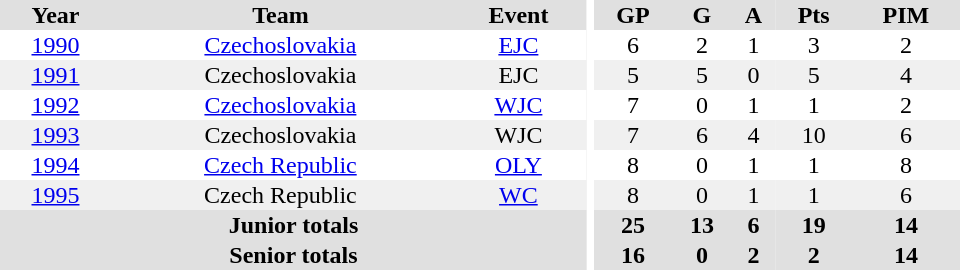<table border="0" cellpadding="1" cellspacing="0" ID="Table3" style="text-align:center; width:40em">
<tr bgcolor="#e0e0e0">
<th>Year</th>
<th>Team</th>
<th>Event</th>
<th rowspan="102" bgcolor="#ffffff"></th>
<th>GP</th>
<th>G</th>
<th>A</th>
<th>Pts</th>
<th>PIM</th>
</tr>
<tr>
<td><a href='#'>1990</a></td>
<td><a href='#'>Czechoslovakia</a></td>
<td><a href='#'>EJC</a></td>
<td>6</td>
<td>2</td>
<td>1</td>
<td>3</td>
<td>2</td>
</tr>
<tr bgcolor="#f0f0f0">
<td><a href='#'>1991</a></td>
<td>Czechoslovakia</td>
<td>EJC</td>
<td>5</td>
<td>5</td>
<td>0</td>
<td>5</td>
<td>4</td>
</tr>
<tr>
<td><a href='#'>1992</a></td>
<td><a href='#'>Czechoslovakia</a></td>
<td><a href='#'>WJC</a></td>
<td>7</td>
<td>0</td>
<td>1</td>
<td>1</td>
<td>2</td>
</tr>
<tr bgcolor="#f0f0f0">
<td><a href='#'>1993</a></td>
<td>Czechoslovakia</td>
<td>WJC</td>
<td>7</td>
<td>6</td>
<td>4</td>
<td>10</td>
<td>6</td>
</tr>
<tr>
<td><a href='#'>1994</a></td>
<td><a href='#'>Czech Republic</a></td>
<td><a href='#'>OLY</a></td>
<td>8</td>
<td>0</td>
<td>1</td>
<td>1</td>
<td>8</td>
</tr>
<tr bgcolor="#f0f0f0">
<td><a href='#'>1995</a></td>
<td>Czech Republic</td>
<td><a href='#'>WC</a></td>
<td>8</td>
<td>0</td>
<td>1</td>
<td>1</td>
<td>6</td>
</tr>
<tr bgcolor="#e0e0e0">
<th colspan="3">Junior totals</th>
<th>25</th>
<th>13</th>
<th>6</th>
<th>19</th>
<th>14</th>
</tr>
<tr bgcolor="#e0e0e0">
<th colspan="3">Senior totals</th>
<th>16</th>
<th>0</th>
<th>2</th>
<th>2</th>
<th>14</th>
</tr>
</table>
